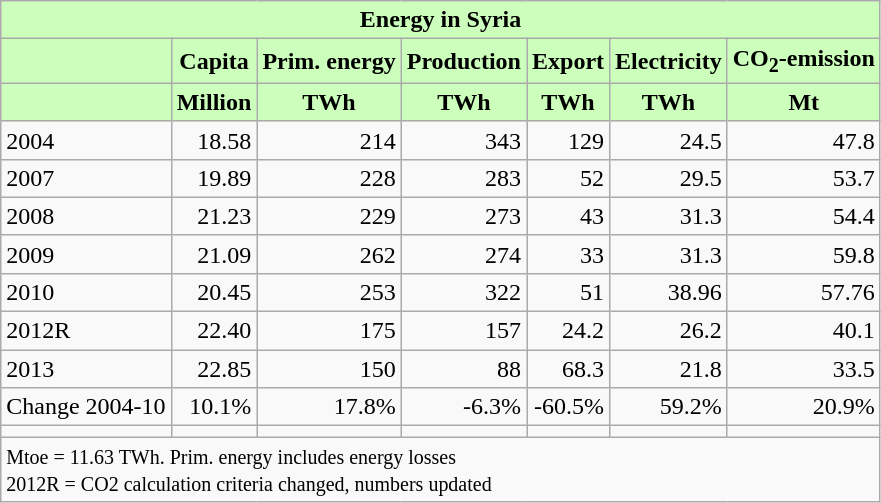<table class="wikitable">
<tr>
<th colspan="7" align="center" style="background-color: #cfb;">Energy in Syria</th>
</tr>
<tr>
<th style="background-color: #cfb;"></th>
<th style="background-color: #cfb;">Capita</th>
<th style="background-color: #cfb;">Prim. energy</th>
<th style="background-color: #cfb;">Production</th>
<th style="background-color: #cfb;">Export</th>
<th style="background-color: #cfb;">Electricity</th>
<th style="background-color: #cfb;">CO<sub>2</sub>-emission</th>
</tr>
<tr ---->
<th style="background-color: #cfb;"></th>
<th style="background-color: #cfb;">Million</th>
<th style="background-color: #cfb;">TWh</th>
<th style="background-color: #cfb;">TWh</th>
<th style="background-color: #cfb;">TWh</th>
<th style="background-color: #cfb;">TWh</th>
<th style="background-color: #cfb;">Mt</th>
</tr>
<tr --->
<td align="left">2004</td>
<td align="right">18.58</td>
<td align="right">214</td>
<td align="right">343</td>
<td align="right">129</td>
<td align="right">24.5</td>
<td align="right">47.8</td>
</tr>
<tr ---->
<td align="left">2007</td>
<td align="right">19.89</td>
<td align="right">228</td>
<td align="right">283</td>
<td align="right">52</td>
<td align="right">29.5</td>
<td align="right">53.7</td>
</tr>
<tr ---->
<td align="left">2008</td>
<td align="right">21.23</td>
<td align="right">229</td>
<td align="right">273</td>
<td align="right">43</td>
<td align="right">31.3</td>
<td align="right">54.4</td>
</tr>
<tr ---->
<td align="left">2009</td>
<td align="right">21.09</td>
<td align="right">262</td>
<td align="right">274</td>
<td align="right">33</td>
<td align="right">31.3</td>
<td align="right">59.8</td>
</tr>
<tr ---->
<td align="left">2010</td>
<td align="right">20.45</td>
<td align="right">253</td>
<td align="right">322</td>
<td align="right">51</td>
<td align="right">38.96</td>
<td align="right">57.76</td>
</tr>
<tr ---->
<td align="left">2012R</td>
<td align="right">22.40</td>
<td align="right">175</td>
<td align="right">157</td>
<td align="right">24.2</td>
<td align="right">26.2</td>
<td align="right">40.1</td>
</tr>
<tr ---->
<td align="left">2013</td>
<td align="right">22.85</td>
<td align="right">150</td>
<td align="right">88</td>
<td align="right">68.3</td>
<td align="right">21.8</td>
<td align="right">33.5</td>
</tr>
<tr ---->
<td align="left">Change 2004-10</td>
<td align="right">10.1%</td>
<td align="right">17.8%</td>
<td align="right">-6.3%</td>
<td align="right">-60.5%</td>
<td align="right">59.2%</td>
<td align="right">20.9%</td>
</tr>
<tr>
<td></td>
<td></td>
<td></td>
<td></td>
<td></td>
<td></td>
<td></td>
</tr>
<tr ---->
<td colspan="7" align="left"><small> Mtoe = 11.63 TWh. Prim. energy includes energy losses </small><br><small>2012R = CO2 calculation criteria changed, numbers updated </small></td>
</tr>
</table>
